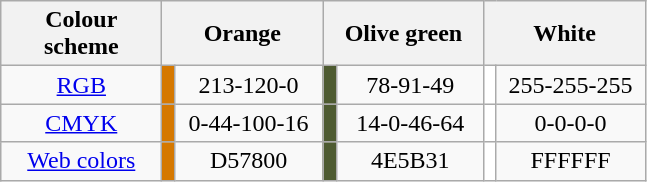<table class="wikitable">
<tr>
<th width=100>Colour scheme</th>
<th colspan=2 width=100>Orange</th>
<th colspan=2 width=100>Olive green</th>
<th colspan=2 width=100>White</th>
</tr>
<tr align=center>
<td><a href='#'>RGB</a></td>
<td style="background-color:#D57800"></td>
<td>213-120-0</td>
<td style="background-color:#4E5B31"></td>
<td>78-91-49</td>
<td style="background-color:white"></td>
<td>255-255-255</td>
</tr>
<tr align=center>
<td><a href='#'>CMYK</a></td>
<td style="background-color:#D57800"></td>
<td>0-44-100-16</td>
<td style="background-color:#4E5B31"></td>
<td>14-0-46-64</td>
<td style="background-color:white"></td>
<td>0-0-0-0</td>
</tr>
<tr align=center>
<td><a href='#'>Web colors</a></td>
<td style="background-color:#D57800"></td>
<td>D57800</td>
<td style="background-color:#4E5B31"></td>
<td>4E5B31</td>
<td style="background-color:white"></td>
<td>FFFFFF</td>
</tr>
</table>
